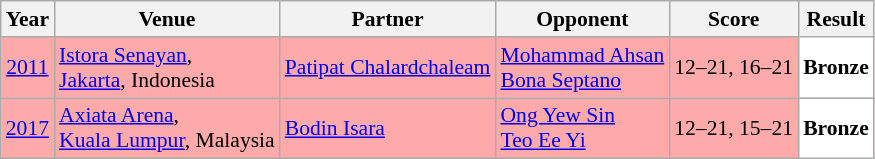<table class="sortable wikitable" style="font-size: 90%;">
<tr>
<th>Year</th>
<th>Venue</th>
<th>Partner</th>
<th>Opponent</th>
<th>Score</th>
<th>Result</th>
</tr>
<tr style="background:#FFAAAA">
<td align="center"><a href='#'>2011</a></td>
<td align="left"><a href='#'>Istora Senayan</a>,<br><a href='#'>Jakarta</a>, Indonesia</td>
<td align="left"> <a href='#'>Patipat Chalardchaleam</a></td>
<td align="left"> <a href='#'>Mohammad Ahsan</a><br> <a href='#'>Bona Septano</a></td>
<td align="left">12–21, 16–21</td>
<td style="text-align:left; background:white"> <strong>Bronze</strong></td>
</tr>
<tr style="background:#FFAAAA">
<td align="center"><a href='#'>2017</a></td>
<td align="left"><a href='#'>Axiata Arena</a>,<br><a href='#'>Kuala Lumpur</a>, Malaysia</td>
<td align="left"> <a href='#'>Bodin Isara</a></td>
<td align="left"> <a href='#'>Ong Yew Sin</a><br> <a href='#'>Teo Ee Yi</a></td>
<td align="left">12–21, 15–21</td>
<td style="text-align:left; background:white"> <strong>Bronze</strong></td>
</tr>
</table>
